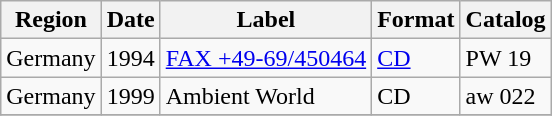<table class="wikitable">
<tr>
<th>Region</th>
<th>Date</th>
<th>Label</th>
<th>Format</th>
<th>Catalog</th>
</tr>
<tr>
<td>Germany</td>
<td>1994</td>
<td><a href='#'>FAX +49-69/450464</a></td>
<td><a href='#'>CD</a></td>
<td>PW 19</td>
</tr>
<tr>
<td>Germany</td>
<td>1999</td>
<td>Ambient World</td>
<td>CD</td>
<td>aw 022</td>
</tr>
<tr>
</tr>
</table>
